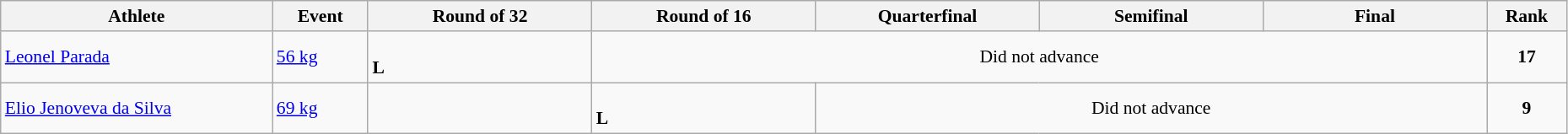<table class="wikitable" width="98%" style="text-align:left; font-size:90%">
<tr>
<th width="17%">Athlete</th>
<th width="6%">Event</th>
<th width="14%">Round of 32</th>
<th width="14%">Round of 16</th>
<th width="14%">Quarterfinal</th>
<th width="14%">Semifinal</th>
<th width="14%">Final</th>
<th width="5%">Rank</th>
</tr>
<tr>
<td><a href='#'>Leonel Parada</a></td>
<td><a href='#'>56 kg</a></td>
<td><br><strong>L</strong> <strong></strong></td>
<td colspan=4 align=center>Did not advance</td>
<td align=center><strong>17</strong></td>
</tr>
<tr>
<td><a href='#'>Elio Jenoveva da Silva</a></td>
<td><a href='#'>69 kg</a></td>
<td></td>
<td><br><strong>L</strong> <strong></strong></td>
<td colspan=3 align=center>Did not advance</td>
<td align=center><strong>9</strong></td>
</tr>
</table>
